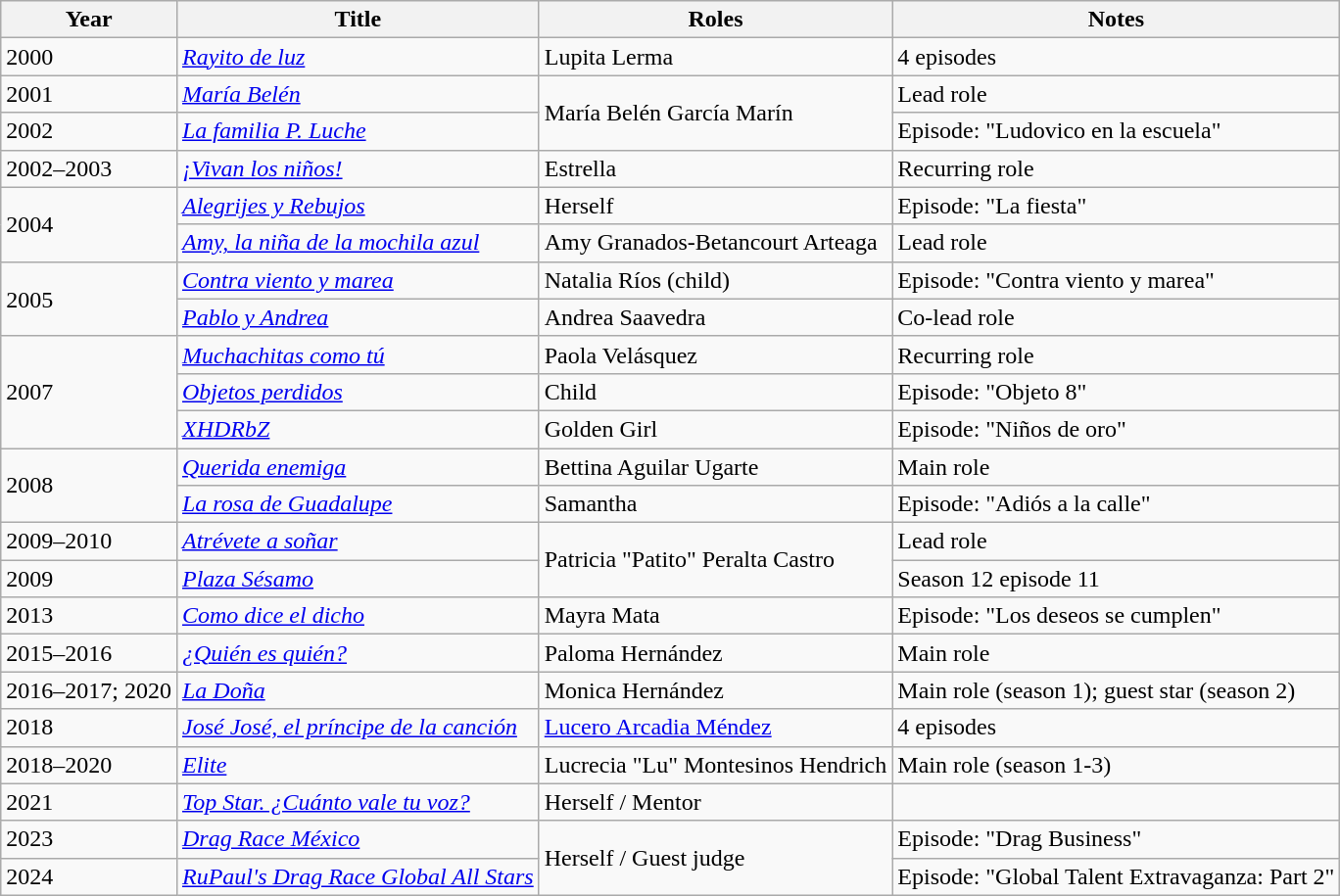<table class="wikitable sortable">
<tr>
<th>Year</th>
<th>Title</th>
<th>Roles</th>
<th>Notes</th>
</tr>
<tr>
<td>2000</td>
<td><em><a href='#'>Rayito de luz</a></em></td>
<td>Lupita Lerma</td>
<td>4 episodes</td>
</tr>
<tr>
<td>2001</td>
<td><em><a href='#'>María Belén</a></em></td>
<td rowspan="2">María Belén García Marín</td>
<td>Lead role</td>
</tr>
<tr>
<td>2002</td>
<td><em><a href='#'>La familia P. Luche</a></em></td>
<td>Episode: "Ludovico en la escuela"</td>
</tr>
<tr>
<td>2002–2003</td>
<td><em><a href='#'>¡Vivan los niños!</a></em></td>
<td>Estrella</td>
<td>Recurring role</td>
</tr>
<tr>
<td rowspan="2">2004</td>
<td><em><a href='#'>Alegrijes y Rebujos</a></em></td>
<td>Herself</td>
<td>Episode: "La fiesta"</td>
</tr>
<tr>
<td><em><a href='#'>Amy, la niña de la mochila azul</a></em></td>
<td>Amy Granados-Betancourt Arteaga</td>
<td>Lead role</td>
</tr>
<tr>
<td rowspan="2">2005</td>
<td><em><a href='#'>Contra viento y marea</a></em></td>
<td>Natalia Ríos (child)</td>
<td>Episode: "Contra viento y marea"</td>
</tr>
<tr>
<td><em><a href='#'>Pablo y Andrea</a></em></td>
<td>Andrea Saavedra</td>
<td>Co-lead role</td>
</tr>
<tr>
<td rowspan="3">2007</td>
<td><em><a href='#'>Muchachitas como tú</a></em></td>
<td>Paola Velásquez</td>
<td>Recurring role</td>
</tr>
<tr>
<td><em><a href='#'>Objetos perdidos</a></em></td>
<td>Child</td>
<td>Episode: "Objeto 8"</td>
</tr>
<tr>
<td><em><a href='#'>XHDRbZ</a></em></td>
<td>Golden Girl</td>
<td>Episode: "Niños de oro"</td>
</tr>
<tr>
<td rowspan="2">2008</td>
<td><em><a href='#'>Querida enemiga</a></em></td>
<td>Bettina Aguilar Ugarte</td>
<td>Main role</td>
</tr>
<tr>
<td><em><a href='#'>La rosa de Guadalupe</a></em></td>
<td>Samantha</td>
<td>Episode: "Adiós a la calle"</td>
</tr>
<tr>
<td>2009–2010</td>
<td><em><a href='#'>Atrévete a soñar</a></em></td>
<td rowspan="2">Patricia "Patito" Peralta Castro</td>
<td>Lead role</td>
</tr>
<tr>
<td>2009</td>
<td><em><a href='#'>Plaza Sésamo</a></em></td>
<td>Season 12 episode 11</td>
</tr>
<tr>
<td>2013</td>
<td><em><a href='#'>Como dice el dicho</a></em></td>
<td>Mayra Mata</td>
<td>Episode: "Los deseos se cumplen"</td>
</tr>
<tr>
<td>2015–2016</td>
<td><em><a href='#'>¿Quién es quién?</a></em></td>
<td>Paloma Hernández</td>
<td>Main role</td>
</tr>
<tr>
<td>2016–2017; 2020</td>
<td><em><a href='#'>La Doña</a></em></td>
<td>Monica Hernández</td>
<td>Main role (season 1); guest star (season 2)</td>
</tr>
<tr>
<td>2018</td>
<td><em><a href='#'>José José, el príncipe de la canción</a></em></td>
<td><a href='#'>Lucero Arcadia Méndez</a></td>
<td>4 episodes</td>
</tr>
<tr>
<td>2018–2020</td>
<td><em><a href='#'>Elite</a></em></td>
<td>Lucrecia "Lu" Montesinos Hendrich</td>
<td>Main role (season 1-3)</td>
</tr>
<tr>
<td>2021</td>
<td><em><a href='#'>Top Star. ¿Cuánto vale tu voz?</a></em></td>
<td>Herself / Mentor</td>
<td></td>
</tr>
<tr>
<td>2023</td>
<td><em><a href='#'>Drag Race México</a></em></td>
<td rowspan="2">Herself / Guest judge</td>
<td>Episode: "Drag Business"</td>
</tr>
<tr>
<td>2024</td>
<td><em><a href='#'>RuPaul's Drag Race Global All Stars</a></em></td>
<td>Episode: "Global Talent Extravaganza: Part 2"</td>
</tr>
</table>
